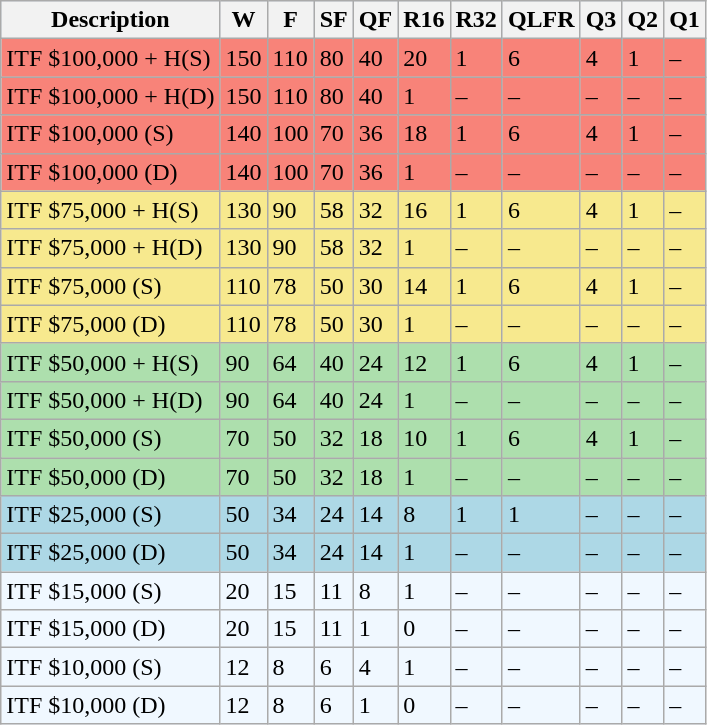<table class="wikitable">
<tr style="background:#d1e4fd;">
<th>Description</th>
<th>W</th>
<th>F</th>
<th>SF</th>
<th>QF</th>
<th>R16</th>
<th>R32</th>
<th>QLFR</th>
<th>Q3</th>
<th>Q2</th>
<th>Q1</th>
</tr>
<tr style="background:#f88379;">
<td>ITF $100,000 + H(S)</td>
<td>150</td>
<td>110</td>
<td>80</td>
<td>40</td>
<td>20</td>
<td>1</td>
<td>6</td>
<td>4</td>
<td>1</td>
<td>–</td>
</tr>
<tr style="background:#f88379;">
<td>ITF $100,000 + H(D)</td>
<td>150</td>
<td>110</td>
<td>80</td>
<td>40</td>
<td>1</td>
<td>–</td>
<td>–</td>
<td>–</td>
<td>–</td>
<td>–</td>
</tr>
<tr style="background:#f88379;">
<td>ITF $100,000 (S)</td>
<td>140</td>
<td>100</td>
<td>70</td>
<td>36</td>
<td>18</td>
<td>1</td>
<td>6</td>
<td>4</td>
<td>1</td>
<td>–</td>
</tr>
<tr style="background:#f88379;">
<td>ITF $100,000 (D)</td>
<td>140</td>
<td>100</td>
<td>70</td>
<td>36</td>
<td>1</td>
<td>–</td>
<td>–</td>
<td>–</td>
<td>–</td>
<td>–</td>
</tr>
<tr style="background:#f7e98e;">
<td>ITF $75,000 + H(S)</td>
<td>130</td>
<td>90</td>
<td>58</td>
<td>32</td>
<td>16</td>
<td>1</td>
<td>6</td>
<td>4</td>
<td>1</td>
<td>–</td>
</tr>
<tr style="background:#f7e98e;">
<td>ITF $75,000 + H(D)</td>
<td>130</td>
<td>90</td>
<td>58</td>
<td>32</td>
<td>1</td>
<td>–</td>
<td>–</td>
<td>–</td>
<td>–</td>
<td>–</td>
</tr>
<tr style="background:#f7e98e;">
<td>ITF $75,000 (S)</td>
<td>110</td>
<td>78</td>
<td>50</td>
<td>30</td>
<td>14</td>
<td>1</td>
<td>6</td>
<td>4</td>
<td>1</td>
<td>–</td>
</tr>
<tr style="background:#f7e98e;">
<td>ITF $75,000 (D)</td>
<td>110</td>
<td>78</td>
<td>50</td>
<td>30</td>
<td>1</td>
<td>–</td>
<td>–</td>
<td>–</td>
<td>–</td>
<td>–</td>
</tr>
<tr style="background:#addfad;">
<td>ITF $50,000 + H(S)</td>
<td>90</td>
<td>64</td>
<td>40</td>
<td>24</td>
<td>12</td>
<td>1</td>
<td>6</td>
<td>4</td>
<td>1</td>
<td>–</td>
</tr>
<tr style="background:#addfad;">
<td>ITF $50,000 + H(D)</td>
<td>90</td>
<td>64</td>
<td>40</td>
<td>24</td>
<td>1</td>
<td>–</td>
<td>–</td>
<td>–</td>
<td>–</td>
<td>–</td>
</tr>
<tr style="background:#addfad;">
<td>ITF $50,000 (S)</td>
<td>70</td>
<td>50</td>
<td>32</td>
<td>18</td>
<td>10</td>
<td>1</td>
<td>6</td>
<td>4</td>
<td>1</td>
<td>–</td>
</tr>
<tr style="background:#addfad;">
<td>ITF $50,000 (D)</td>
<td>70</td>
<td>50</td>
<td>32</td>
<td>18</td>
<td>1</td>
<td>–</td>
<td>–</td>
<td>–</td>
<td>–</td>
<td>–</td>
</tr>
<tr style="background:lightblue;">
<td>ITF $25,000 (S)</td>
<td>50</td>
<td>34</td>
<td>24</td>
<td>14</td>
<td>8</td>
<td>1</td>
<td>1</td>
<td>–</td>
<td>–</td>
<td>–</td>
</tr>
<tr style="background:lightblue;">
<td>ITF $25,000 (D)</td>
<td>50</td>
<td>34</td>
<td>24</td>
<td>14</td>
<td>1</td>
<td>–</td>
<td>–</td>
<td>–</td>
<td>–</td>
<td>–</td>
</tr>
<tr style="background:#f0f8ff;">
<td>ITF $15,000 (S)</td>
<td>20</td>
<td>15</td>
<td>11</td>
<td>8</td>
<td>1</td>
<td>–</td>
<td>–</td>
<td>–</td>
<td>–</td>
<td>–</td>
</tr>
<tr style="background:#f0f8ff;">
<td>ITF $15,000 (D)</td>
<td>20</td>
<td>15</td>
<td>11</td>
<td>1</td>
<td>0</td>
<td>–</td>
<td>–</td>
<td>–</td>
<td>–</td>
<td>–</td>
</tr>
<tr style="background:#f0f8ff;">
<td>ITF $10,000 (S)</td>
<td>12</td>
<td>8</td>
<td>6</td>
<td>4</td>
<td>1</td>
<td>–</td>
<td>–</td>
<td>–</td>
<td>–</td>
<td>–</td>
</tr>
<tr style="background:#f0f8ff;">
<td>ITF $10,000 (D)</td>
<td>12</td>
<td>8</td>
<td>6</td>
<td>1</td>
<td>0</td>
<td>–</td>
<td>–</td>
<td>–</td>
<td>–</td>
<td>–</td>
</tr>
</table>
